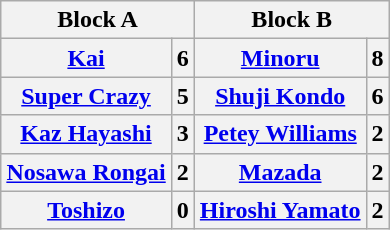<table class="wikitable" style="margin: 1em auto 1em auto;text-align:center">
<tr>
<th colspan="2">Block A</th>
<th colspan="2">Block B</th>
</tr>
<tr>
<th><a href='#'>Kai</a></th>
<th>6</th>
<th><a href='#'>Minoru</a></th>
<th>8</th>
</tr>
<tr>
<th><a href='#'>Super Crazy</a></th>
<th>5</th>
<th><a href='#'>Shuji Kondo</a></th>
<th>6</th>
</tr>
<tr>
<th><a href='#'>Kaz Hayashi</a></th>
<th>3</th>
<th><a href='#'>Petey Williams</a></th>
<th>2</th>
</tr>
<tr>
<th><a href='#'>Nosawa Rongai</a></th>
<th>2</th>
<th><a href='#'>Mazada</a></th>
<th>2</th>
</tr>
<tr>
<th><a href='#'>Toshizo</a></th>
<th>0</th>
<th><a href='#'>Hiroshi Yamato</a></th>
<th>2</th>
</tr>
</table>
